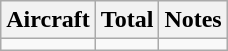<table class="wikitable" style="margin:1em auto; text-align:center;">
<tr>
<th>Aircraft</th>
<th>Total</th>
<th>Notes</th>
</tr>
<tr>
<td></td>
<td></td>
<td></td>
</tr>
</table>
